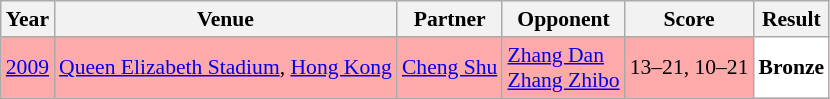<table class="sortable wikitable" style="font-size: 90%;">
<tr>
<th>Year</th>
<th>Venue</th>
<th>Partner</th>
<th>Opponent</th>
<th>Score</th>
<th>Result</th>
</tr>
<tr style="background:#FFAAAA">
<td align="center"><a href='#'>2009</a></td>
<td align="left"><a href='#'>Queen Elizabeth Stadium</a>, <a href='#'>Hong Kong</a></td>
<td align="left"> <a href='#'>Cheng Shu</a></td>
<td align="left"> <a href='#'>Zhang Dan</a> <br>  <a href='#'>Zhang Zhibo</a></td>
<td align="left">13–21, 10–21</td>
<td style="text-align:left; background:white"> <strong>Bronze</strong></td>
</tr>
</table>
